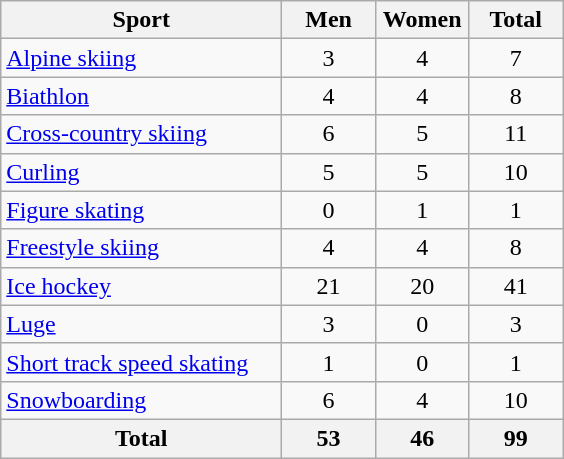<table class="wikitable sortable" style="text-align:center;">
<tr>
<th width=180>Sport</th>
<th width=55>Men</th>
<th width=55>Women</th>
<th width=55>Total</th>
</tr>
<tr>
<td align=left><a href='#'>Alpine skiing</a></td>
<td>3</td>
<td>4</td>
<td>7</td>
</tr>
<tr>
<td align=left><a href='#'>Biathlon</a></td>
<td>4</td>
<td>4</td>
<td>8</td>
</tr>
<tr>
<td align=left><a href='#'>Cross-country skiing</a></td>
<td>6</td>
<td>5</td>
<td>11</td>
</tr>
<tr>
<td align=left><a href='#'>Curling</a></td>
<td>5</td>
<td>5</td>
<td>10</td>
</tr>
<tr>
<td align=left><a href='#'>Figure skating</a></td>
<td>0</td>
<td>1</td>
<td>1</td>
</tr>
<tr>
<td align=left><a href='#'>Freestyle skiing</a></td>
<td>4</td>
<td>4</td>
<td>8</td>
</tr>
<tr>
<td align=left><a href='#'>Ice hockey</a></td>
<td>21</td>
<td>20</td>
<td>41</td>
</tr>
<tr>
<td align=left><a href='#'>Luge</a></td>
<td>3</td>
<td>0</td>
<td>3</td>
</tr>
<tr>
<td align=left><a href='#'>Short track speed skating</a></td>
<td>1</td>
<td>0</td>
<td>1</td>
</tr>
<tr>
<td align=left><a href='#'>Snowboarding</a></td>
<td>6</td>
<td>4</td>
<td>10</td>
</tr>
<tr>
<th>Total</th>
<th>53</th>
<th>46</th>
<th>99</th>
</tr>
</table>
